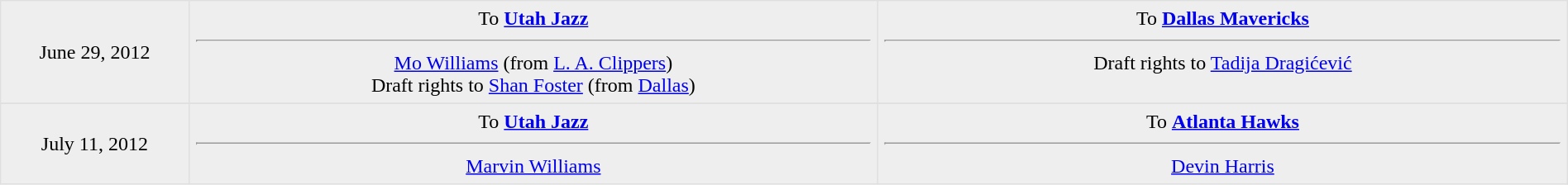<table border=1 style="border-collapse:collapse; text-align: center; width: 100%" bordercolor="#DFDFDF"  cellpadding="5">
<tr bgcolor="eeeeee">
<td style="width:12%">June 29, 2012<br></td>
<td style="width:44%" valign="top">To <strong><a href='#'>Utah Jazz</a></strong><hr><a href='#'>Mo Williams</a> (from <a href='#'>L. A. Clippers</a>)<br>Draft rights to <a href='#'>Shan Foster</a> (from <a href='#'>Dallas</a>)</td>
<td style="width:44%" valign="top">To <strong><a href='#'>Dallas Mavericks</a></strong><hr>Draft rights to <a href='#'>Tadija Dragićević</a></td>
</tr>
<tr>
</tr>
<tr bgcolor="eeeeee">
<td style="width:12%">July 11, 2012</td>
<td style="width:44%" valign="top">To <strong><a href='#'>Utah Jazz</a></strong><hr><a href='#'>Marvin Williams</a></td>
<td style="width:44%" valign="top">To <strong><a href='#'>Atlanta Hawks</a></strong><hr><a href='#'>Devin Harris</a></td>
</tr>
</table>
